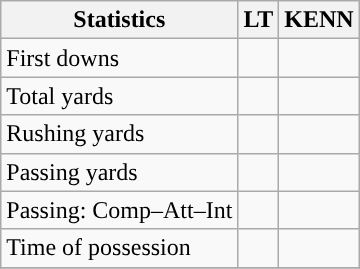<table class="wikitable" style="float: left;">
<tr>
<th>Statistics</th>
<th>LT</th>
<th>KENN</th>
</tr>
<tr>
<td>First downs</td>
<td></td>
<td></td>
</tr>
<tr>
<td>Total yards</td>
<td></td>
<td></td>
</tr>
<tr>
<td>Rushing yards</td>
<td></td>
<td></td>
</tr>
<tr>
<td>Passing yards</td>
<td></td>
<td></td>
</tr>
<tr>
<td>Passing: Comp–Att–Int</td>
<td></td>
<td></td>
</tr>
<tr>
<td>Time of possession</td>
<td></td>
<td></td>
</tr>
<tr>
</tr>
</table>
